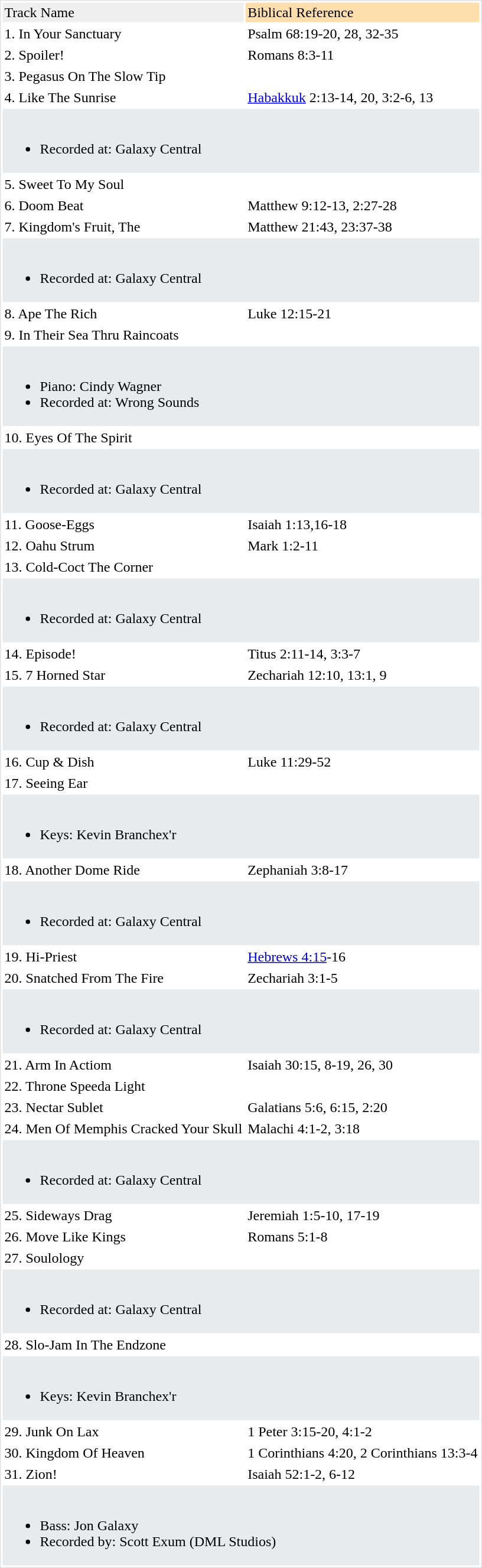<table style=" border: 1px solid #E2E2E2;" cellpadding="2" cellspacing="2">
<tr>
<td style="background:#efefef;">Track Name</td>
<td style="background:#ffdead;">Biblical Reference</td>
</tr>
<tr>
<td>1. In Your Sanctuary</td>
<td>Psalm 68:19-20, 28, 32-35</td>
</tr>
<tr>
<td>2. Spoiler!</td>
<td>Romans 8:3-11</td>
</tr>
<tr>
<td>3. Pegasus On The Slow Tip</td>
<td></td>
</tr>
<tr>
<td>4. Like The Sunrise</td>
<td><a href='#'>Habakkuk</a> 2:13-14, 20, 3:2-6, 13</td>
</tr>
<tr>
<td colspan=2  bgcolor="#E7EBEE"><br><ul><li>Recorded at: Galaxy Central</li></ul></td>
</tr>
<tr>
<td>5. Sweet To My Soul</td>
<td></td>
</tr>
<tr>
<td>6. Doom Beat</td>
<td>Matthew 9:12-13, 2:27-28</td>
</tr>
<tr>
<td>7. Kingdom's Fruit, The</td>
<td>Matthew 21:43, 23:37-38</td>
</tr>
<tr>
<td colspan=2  bgcolor="#E7EBEE"><br><ul><li>Recorded at: Galaxy Central</li></ul></td>
</tr>
<tr>
<td>8. Ape The Rich</td>
<td>Luke 12:15-21</td>
</tr>
<tr>
<td>9. In Their Sea Thru Raincoats</td>
<td></td>
</tr>
<tr>
<td colspan=2  bgcolor="#E7EBEE"><br><ul><li>Piano: Cindy Wagner</li><li>Recorded at: Wrong Sounds</li></ul></td>
</tr>
<tr>
<td>10. Eyes Of The Spirit</td>
<td></td>
</tr>
<tr>
<td colspan=2  bgcolor="#E7EBEE"><br><ul><li>Recorded at: Galaxy Central</li></ul></td>
</tr>
<tr>
<td>11. Goose-Eggs</td>
<td>Isaiah 1:13,16-18</td>
</tr>
<tr>
<td>12. Oahu Strum</td>
<td>Mark 1:2-11</td>
</tr>
<tr>
<td>13. Cold-Coct The Corner</td>
<td></td>
</tr>
<tr>
<td colspan=2  bgcolor="#E7EBEE"><br><ul><li>Recorded at: Galaxy Central</li></ul></td>
</tr>
<tr>
<td>14. Episode!</td>
<td>Titus 2:11-14, 3:3-7</td>
</tr>
<tr>
<td>15. 7 Horned Star</td>
<td>Zechariah 12:10, 13:1, 9</td>
</tr>
<tr>
<td colspan=2  bgcolor="#E7EBEE"><br><ul><li>Recorded at: Galaxy Central</li></ul></td>
</tr>
<tr>
<td>16. Cup & Dish</td>
<td>Luke 11:29-52</td>
</tr>
<tr>
<td>17. Seeing Ear</td>
<td></td>
</tr>
<tr>
<td colspan=2  bgcolor="#E7EBEE"><br><ul><li>Keys: Kevin Branchex'r</li></ul></td>
</tr>
<tr>
<td>18. Another Dome Ride</td>
<td>Zephaniah 3:8-17</td>
</tr>
<tr>
<td colspan=2  bgcolor="#E7EBEE"><br><ul><li>Recorded at: Galaxy Central</li></ul></td>
</tr>
<tr>
<td>19. Hi-Priest</td>
<td><a href='#'>Hebrews 4:15</a>-16</td>
</tr>
<tr>
<td>20. Snatched From The Fire</td>
<td>Zechariah 3:1-5</td>
</tr>
<tr>
<td colspan=2  bgcolor="#E7EBEE"><br><ul><li>Recorded at: Galaxy Central</li></ul></td>
</tr>
<tr>
<td>21. Arm In Actiom</td>
<td>Isaiah 30:15, 8-19, 26, 30</td>
</tr>
<tr>
<td>22. Throne Speeda Light</td>
<td></td>
</tr>
<tr>
<td>23. Nectar Sublet</td>
<td>Galatians 5:6, 6:15, 2:20</td>
</tr>
<tr>
<td>24. Men Of Memphis Cracked Your Skull</td>
<td>Malachi 4:1-2, 3:18</td>
</tr>
<tr>
<td colspan=2  bgcolor="#E7EBEE"><br><ul><li>Recorded at: Galaxy Central</li></ul></td>
</tr>
<tr>
<td>25. Sideways Drag</td>
<td>Jeremiah 1:5-10, 17-19</td>
</tr>
<tr>
<td>26. Move Like Kings</td>
<td>Romans 5:1-8</td>
</tr>
<tr>
<td>27. Soulology</td>
<td></td>
</tr>
<tr>
<td colspan=2  bgcolor="#E7EBEE"><br><ul><li>Recorded at: Galaxy Central</li></ul></td>
</tr>
<tr>
<td>28. Slo-Jam In The Endzone</td>
<td></td>
</tr>
<tr>
<td colspan=2  bgcolor="#E7EBEE"><br><ul><li>Keys: Kevin Branchex'r</li></ul></td>
</tr>
<tr>
<td>29. Junk On Lax</td>
<td>1 Peter 3:15-20, 4:1-2</td>
</tr>
<tr>
<td>30. Kingdom Of Heaven</td>
<td>1 Corinthians 4:20, 2 Corinthians 13:3-4</td>
</tr>
<tr>
<td>31. Zion!</td>
<td>Isaiah 52:1-2, 6-12</td>
</tr>
<tr>
<td colspan=2  bgcolor="#E7EBEE"><br><ul><li>Bass: Jon Galaxy</li><li>Recorded by: Scott Exum (DML Studios)</li></ul></td>
</tr>
</table>
